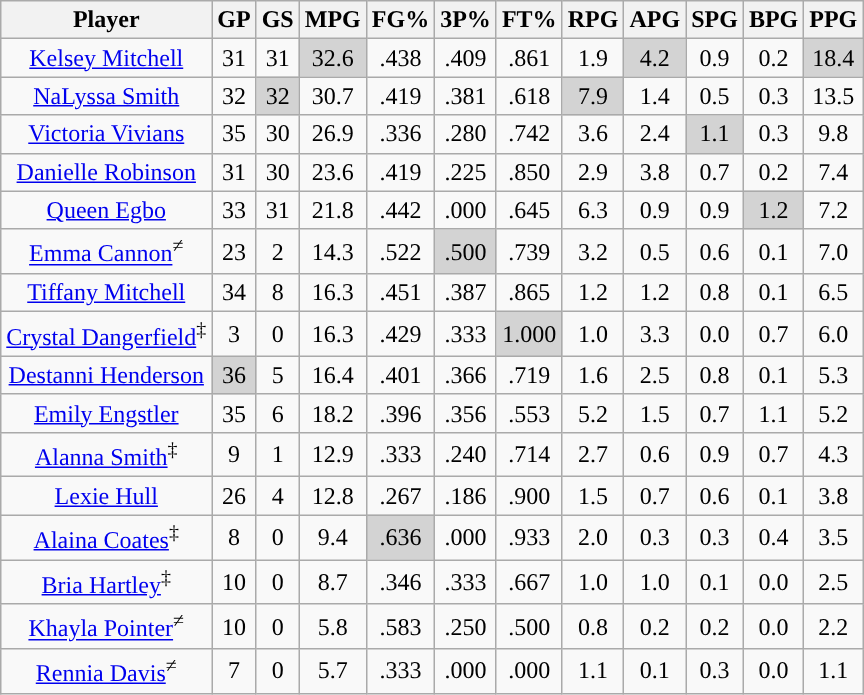<table class="wikitable sortable" style="text-align:center">
<tr>
<th>Player</th>
<th>GP</th>
<th>GS</th>
<th>MPG</th>
<th>FG%</th>
<th>3P%</th>
<th>FT%</th>
<th>RPG</th>
<th>APG</th>
<th>SPG</th>
<th>BPG</th>
<th>PPG</th>
</tr>
<tr>
<td><a href='#'>Kelsey Mitchell</a></td>
<td>31</td>
<td>31</td>
<td style="background:#D3D3D3;">32.6</td>
<td>.438</td>
<td>.409</td>
<td>.861</td>
<td>1.9</td>
<td style="background:#D3D3D3;">4.2</td>
<td>0.9</td>
<td>0.2</td>
<td style="background:#D3D3D3;">18.4</td>
</tr>
<tr>
<td><a href='#'>NaLyssa Smith</a></td>
<td>32</td>
<td style="background:#D3D3D3;">32</td>
<td>30.7</td>
<td>.419</td>
<td>.381</td>
<td>.618</td>
<td style="background:#D3D3D3;">7.9</td>
<td>1.4</td>
<td>0.5</td>
<td>0.3</td>
<td>13.5</td>
</tr>
<tr>
<td><a href='#'>Victoria Vivians</a></td>
<td>35</td>
<td>30</td>
<td>26.9</td>
<td>.336</td>
<td>.280</td>
<td>.742</td>
<td>3.6</td>
<td>2.4</td>
<td style="background:#D3D3D3;">1.1</td>
<td>0.3</td>
<td>9.8</td>
</tr>
<tr>
<td><a href='#'>Danielle Robinson</a></td>
<td>31</td>
<td>30</td>
<td>23.6</td>
<td>.419</td>
<td>.225</td>
<td>.850</td>
<td>2.9</td>
<td>3.8</td>
<td>0.7</td>
<td>0.2</td>
<td>7.4</td>
</tr>
<tr>
<td><a href='#'>Queen Egbo</a></td>
<td>33</td>
<td>31</td>
<td>21.8</td>
<td>.442</td>
<td>.000</td>
<td>.645</td>
<td>6.3</td>
<td>0.9</td>
<td>0.9</td>
<td style="background:#D3D3D3;">1.2</td>
<td>7.2</td>
</tr>
<tr>
<td><a href='#'>Emma Cannon</a><sup>≠</sup></td>
<td>23</td>
<td>2</td>
<td>14.3</td>
<td>.522</td>
<td style="background:#D3D3D3;">.500</td>
<td>.739</td>
<td>3.2</td>
<td>0.5</td>
<td>0.6</td>
<td>0.1</td>
<td>7.0</td>
</tr>
<tr>
<td><a href='#'>Tiffany Mitchell</a></td>
<td>34</td>
<td>8</td>
<td>16.3</td>
<td>.451</td>
<td>.387</td>
<td>.865</td>
<td>1.2</td>
<td>1.2</td>
<td>0.8</td>
<td>0.1</td>
<td>6.5</td>
</tr>
<tr>
<td><a href='#'>Crystal Dangerfield</a><sup>‡</sup></td>
<td>3</td>
<td>0</td>
<td>16.3</td>
<td>.429</td>
<td>.333</td>
<td style="background:#D3D3D3;">1.000</td>
<td>1.0</td>
<td>3.3</td>
<td>0.0</td>
<td>0.7</td>
<td>6.0</td>
</tr>
<tr>
<td><a href='#'>Destanni Henderson</a></td>
<td style="background:#D3D3D3;">36</td>
<td>5</td>
<td>16.4</td>
<td>.401</td>
<td>.366</td>
<td>.719</td>
<td>1.6</td>
<td>2.5</td>
<td>0.8</td>
<td>0.1</td>
<td>5.3</td>
</tr>
<tr>
<td><a href='#'>Emily Engstler</a></td>
<td>35</td>
<td>6</td>
<td>18.2</td>
<td>.396</td>
<td>.356</td>
<td>.553</td>
<td>5.2</td>
<td>1.5</td>
<td>0.7</td>
<td>1.1</td>
<td>5.2</td>
</tr>
<tr>
<td><a href='#'>Alanna Smith</a><sup>‡</sup></td>
<td>9</td>
<td>1</td>
<td>12.9</td>
<td>.333</td>
<td>.240</td>
<td>.714</td>
<td>2.7</td>
<td>0.6</td>
<td>0.9</td>
<td>0.7</td>
<td>4.3</td>
</tr>
<tr>
<td><a href='#'>Lexie Hull</a></td>
<td>26</td>
<td>4</td>
<td>12.8</td>
<td>.267</td>
<td>.186</td>
<td>.900</td>
<td>1.5</td>
<td>0.7</td>
<td>0.6</td>
<td>0.1</td>
<td>3.8</td>
</tr>
<tr>
<td><a href='#'>Alaina Coates</a><sup>‡</sup></td>
<td>8</td>
<td>0</td>
<td>9.4</td>
<td style="background:#D3D3D3;">.636</td>
<td>.000</td>
<td>.933</td>
<td>2.0</td>
<td>0.3</td>
<td>0.3</td>
<td>0.4</td>
<td>3.5</td>
</tr>
<tr>
<td><a href='#'>Bria Hartley</a><sup>‡</sup></td>
<td>10</td>
<td>0</td>
<td>8.7</td>
<td>.346</td>
<td>.333</td>
<td>.667</td>
<td>1.0</td>
<td>1.0</td>
<td>0.1</td>
<td>0.0</td>
<td>2.5</td>
</tr>
<tr>
<td><a href='#'>Khayla Pointer</a><sup>≠</sup></td>
<td>10</td>
<td>0</td>
<td>5.8</td>
<td>.583</td>
<td>.250</td>
<td>.500</td>
<td>0.8</td>
<td>0.2</td>
<td>0.2</td>
<td>0.0</td>
<td>2.2</td>
</tr>
<tr>
<td><a href='#'>Rennia Davis</a><sup>≠</sup></td>
<td>7</td>
<td>0</td>
<td>5.7</td>
<td>.333</td>
<td>.000</td>
<td>.000</td>
<td>1.1</td>
<td>0.1</td>
<td>0.3</td>
<td>0.0</td>
<td>1.1</td>
</tr>
</table>
